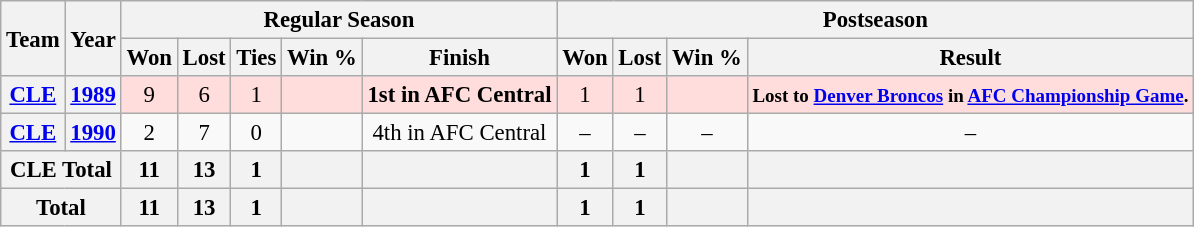<table class="wikitable" style="font-size: 95%; text-align:center;">
<tr>
<th rowspan="2">Team</th>
<th rowspan="2">Year</th>
<th colspan="5">Regular Season</th>
<th colspan="4">Postseason</th>
</tr>
<tr>
<th>Won</th>
<th>Lost</th>
<th>Ties</th>
<th>Win %</th>
<th>Finish</th>
<th>Won</th>
<th>Lost</th>
<th>Win %</th>
<th>Result</th>
</tr>
<tr style="background:#fdd;">
<th><a href='#'>CLE</a></th>
<th><a href='#'>1989</a></th>
<td>9</td>
<td>6</td>
<td>1</td>
<td></td>
<td><strong>1st in AFC Central</strong></td>
<td>1</td>
<td>1</td>
<td></td>
<td><small><strong>Lost to <a href='#'>Denver Broncos</a> in <a href='#'>AFC Championship Game</a>.</strong></small></td>
</tr>
<tr>
<th><a href='#'>CLE</a></th>
<th><a href='#'>1990</a></th>
<td>2</td>
<td>7</td>
<td>0</td>
<td></td>
<td>4th in AFC Central</td>
<td>–</td>
<td>–</td>
<td>–</td>
<td>–</td>
</tr>
<tr>
<th colspan="2">CLE Total</th>
<th>11</th>
<th>13</th>
<th>1</th>
<th></th>
<th></th>
<th>1</th>
<th>1</th>
<th></th>
<th></th>
</tr>
<tr>
<th colspan="2">Total</th>
<th>11</th>
<th>13</th>
<th>1</th>
<th></th>
<th></th>
<th>1</th>
<th>1</th>
<th></th>
<th></th>
</tr>
</table>
